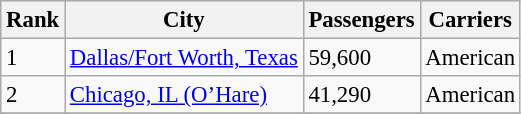<table class="wikitable" style="font-size: 95%">
<tr>
<th>Rank</th>
<th>City</th>
<th>Passengers</th>
<th>Carriers</th>
</tr>
<tr>
<td>1</td>
<td><a href='#'>Dallas/Fort Worth, Texas</a></td>
<td>59,600</td>
<td>American</td>
</tr>
<tr>
<td>2</td>
<td><a href='#'>Chicago, IL (O’Hare)</a></td>
<td>41,290</td>
<td>American</td>
</tr>
<tr>
</tr>
</table>
